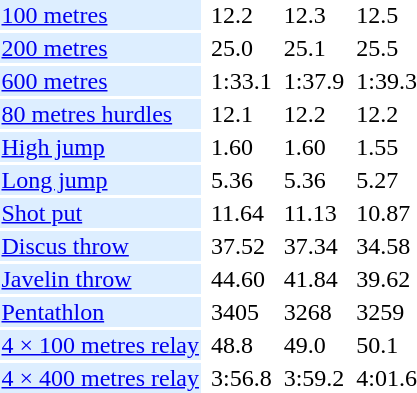<table>
<tr>
<td bgcolor = DDEEFF><a href='#'>100 metres</a></td>
<td></td>
<td>12.2</td>
<td></td>
<td>12.3</td>
<td></td>
<td>12.5</td>
</tr>
<tr>
<td bgcolor = DDEEFF><a href='#'>200 metres</a></td>
<td></td>
<td>25.0</td>
<td></td>
<td>25.1</td>
<td></td>
<td>25.5</td>
</tr>
<tr>
<td bgcolor = DDEEFF><a href='#'>600 metres</a></td>
<td></td>
<td>1:33.1</td>
<td></td>
<td>1:37.9</td>
<td></td>
<td>1:39.3</td>
</tr>
<tr>
<td bgcolor = DDEEFF><a href='#'>80 metres hurdles</a></td>
<td></td>
<td>12.1</td>
<td></td>
<td>12.2</td>
<td></td>
<td>12.2</td>
</tr>
<tr>
<td bgcolor = DDEEFF><a href='#'>High jump</a></td>
<td></td>
<td>1.60</td>
<td></td>
<td>1.60</td>
<td></td>
<td>1.55</td>
</tr>
<tr>
<td bgcolor = DDEEFF><a href='#'>Long jump</a></td>
<td></td>
<td>5.36</td>
<td></td>
<td>5.36</td>
<td></td>
<td>5.27</td>
</tr>
<tr>
<td bgcolor = DDEEFF><a href='#'>Shot put</a></td>
<td></td>
<td>11.64</td>
<td></td>
<td>11.13</td>
<td></td>
<td>10.87</td>
</tr>
<tr>
<td bgcolor = DDEEFF><a href='#'>Discus throw</a></td>
<td></td>
<td>37.52</td>
<td></td>
<td>37.34</td>
<td></td>
<td>34.58</td>
</tr>
<tr>
<td bgcolor = DDEEFF><a href='#'>Javelin throw</a></td>
<td></td>
<td>44.60</td>
<td></td>
<td>41.84</td>
<td></td>
<td>39.62</td>
</tr>
<tr>
<td bgcolor = DDEEFF><a href='#'>Pentathlon</a></td>
<td></td>
<td>3405</td>
<td></td>
<td>3268</td>
<td></td>
<td>3259</td>
</tr>
<tr>
<td bgcolor = DDEEFF><a href='#'>4 × 100 metres relay</a></td>
<td></td>
<td>48.8</td>
<td></td>
<td>49.0</td>
<td></td>
<td>50.1</td>
</tr>
<tr>
<td bgcolor = DDEEFF><a href='#'>4 × 400 metres relay</a></td>
<td></td>
<td>3:56.8</td>
<td></td>
<td>3:59.2</td>
<td></td>
<td>4:01.6</td>
</tr>
</table>
